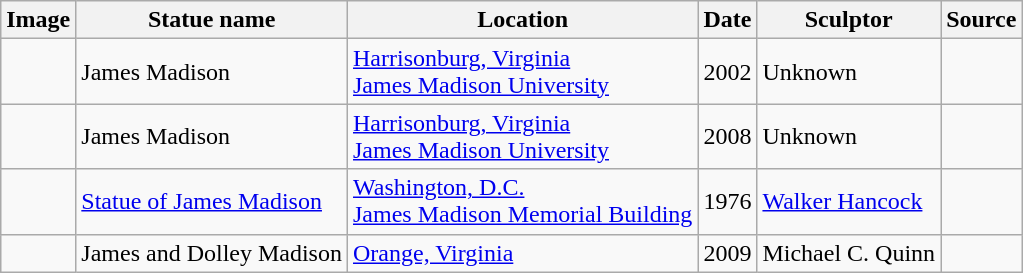<table class="wikitable sortable">
<tr>
<th scope="col" class="unsortable">Image</th>
<th scope="col">Statue name</th>
<th scope="col">Location</th>
<th scope="col">Date</th>
<th scope="col">Sculptor</th>
<th scope="col" class="unsortable">Source</th>
</tr>
<tr>
<td></td>
<td>James Madison</td>
<td><a href='#'>Harrisonburg, Virginia</a><br><a href='#'>James Madison University</a></td>
<td>2002</td>
<td>Unknown</td>
<td></td>
</tr>
<tr>
<td></td>
<td>James Madison</td>
<td><a href='#'>Harrisonburg, Virginia</a><br><a href='#'>James Madison University</a></td>
<td>2008</td>
<td>Unknown</td>
<td></td>
</tr>
<tr>
<td></td>
<td><a href='#'>Statue of James Madison</a></td>
<td><a href='#'>Washington, D.C.</a><br><a href='#'>James Madison Memorial Building</a></td>
<td>1976</td>
<td><a href='#'>Walker Hancock</a></td>
<td></td>
</tr>
<tr>
<td></td>
<td>James and Dolley Madison</td>
<td><a href='#'>Orange, Virginia</a></td>
<td>2009</td>
<td>Michael C. Quinn</td>
<td></td>
</tr>
</table>
